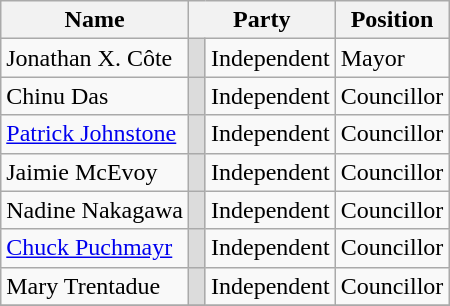<table class="wikitable sortable">
<tr>
<th>Name</th>
<th colspan="2">Party</th>
<th>Position</th>
</tr>
<tr>
<td data-sort-value="Côte, Jonathan">Jonathan X. Côte</td>
<td style="background:gainsboro;"> </td>
<td>Independent</td>
<td>Mayor</td>
</tr>
<tr>
<td data-sort-value="Das, Chinu">Chinu Das</td>
<td style="background:gainsboro;"> </td>
<td>Independent</td>
<td>Councillor</td>
</tr>
<tr>
<td data-sort-value="Johnstone, Patrick"><a href='#'>Patrick Johnstone</a></td>
<td style="background:gainsboro;"> </td>
<td>Independent</td>
<td>Councillor</td>
</tr>
<tr>
<td data-sort-value="McEvoy, Jaimie">Jaimie McEvoy</td>
<td style="background:gainsboro;"> </td>
<td>Independent</td>
<td>Councillor</td>
</tr>
<tr>
<td data-sort-value="Nakagawa, Nadine">Nadine Nakagawa</td>
<td style="background:gainsboro;"> </td>
<td>Independent</td>
<td>Councillor</td>
</tr>
<tr>
<td data-sort-value="Puchmayr, Chuck"><a href='#'>Chuck Puchmayr</a></td>
<td style="background:gainsboro;"> </td>
<td>Independent</td>
<td>Councillor</td>
</tr>
<tr>
<td data-sort-value="Trentadue, Mary">Mary Trentadue</td>
<td style="background:gainsboro;"> </td>
<td>Independent</td>
<td>Councillor</td>
</tr>
<tr>
</tr>
</table>
